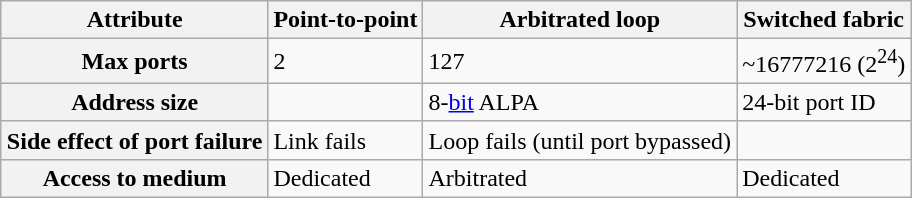<table class="wikitable sortable" style="margin: 1em auto 1em auto">
<tr>
<th>Attribute</th>
<th>Point-to-point</th>
<th>Arbitrated loop</th>
<th>Switched fabric</th>
</tr>
<tr>
<th>Max ports</th>
<td>2</td>
<td>127</td>
<td>~16777216 (2<sup>24</sup>)</td>
</tr>
<tr>
<th>Address size</th>
<td></td>
<td>8-<a href='#'>bit</a> ALPA</td>
<td>24-bit port ID</td>
</tr>
<tr>
<th>Side effect of port failure</th>
<td>Link fails</td>
<td>Loop fails (until port bypassed)</td>
<td></td>
</tr>
<tr>
<th>Access to medium</th>
<td>Dedicated</td>
<td>Arbitrated</td>
<td>Dedicated</td>
</tr>
</table>
